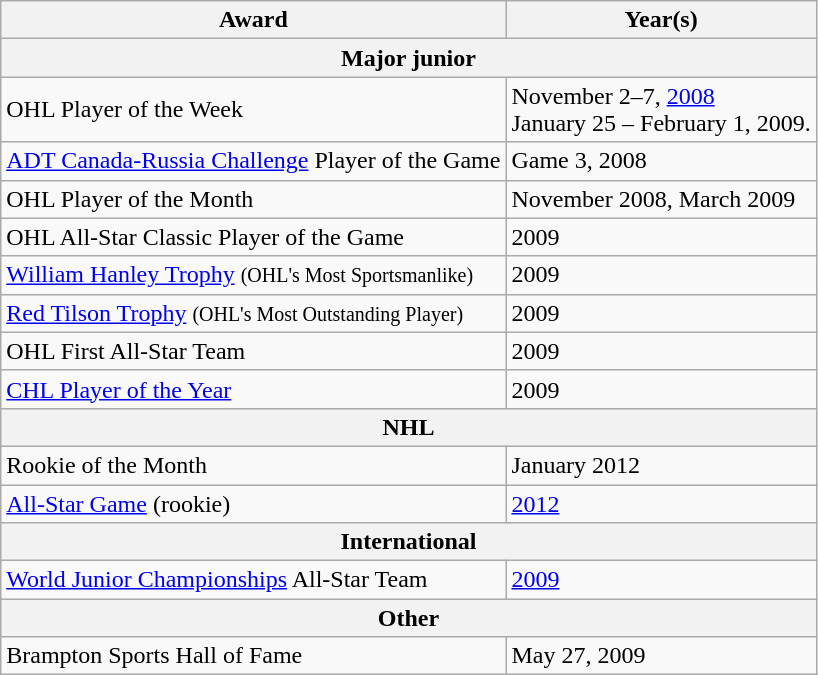<table class="wikitable" border="1">
<tr>
<th>Award</th>
<th>Year(s)</th>
</tr>
<tr>
<th colspan="2">Major junior</th>
</tr>
<tr>
<td>OHL Player of the Week</td>
<td>November 2–7, <a href='#'>2008</a><br>January 25 – February 1, 2009.</td>
</tr>
<tr>
<td><a href='#'>ADT Canada-Russia Challenge</a> Player of the Game</td>
<td>Game 3, 2008</td>
</tr>
<tr>
<td>OHL Player of the Month</td>
<td>November 2008, March 2009</td>
</tr>
<tr>
<td>OHL All-Star Classic Player of the Game</td>
<td>2009</td>
</tr>
<tr>
<td><a href='#'>William Hanley Trophy</a> <small>(OHL's Most Sportsmanlike)</small></td>
<td>2009</td>
</tr>
<tr>
<td><a href='#'>Red Tilson Trophy</a> <small>(OHL's Most Outstanding Player)</small></td>
<td>2009</td>
</tr>
<tr>
<td>OHL First All-Star Team</td>
<td>2009</td>
</tr>
<tr>
<td><a href='#'>CHL Player of the Year</a></td>
<td>2009</td>
</tr>
<tr>
<th colspan="2">NHL</th>
</tr>
<tr>
<td>Rookie of the Month</td>
<td>January 2012</td>
</tr>
<tr>
<td><a href='#'>All-Star Game</a> (rookie)</td>
<td><a href='#'>2012</a></td>
</tr>
<tr>
<th colspan="2">International</th>
</tr>
<tr>
<td><a href='#'>World Junior Championships</a> All-Star Team</td>
<td><a href='#'>2009</a></td>
</tr>
<tr>
<th colspan="2">Other</th>
</tr>
<tr>
<td>Brampton Sports Hall of Fame</td>
<td>May 27, 2009</td>
</tr>
</table>
